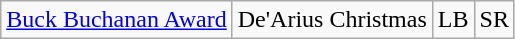<table class="wikitable">
<tr>
<td><a href='#'>Buck Buchanan Award</a></td>
<td>De'Arius Christmas</td>
<td>LB</td>
<td>SR</td>
</tr>
</table>
